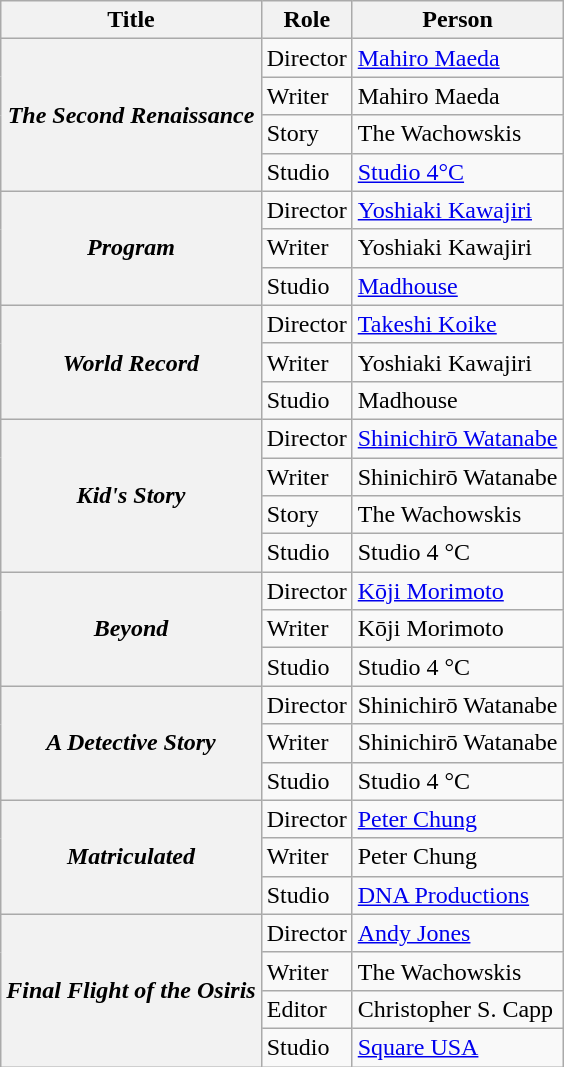<table class="wikitable sortable">
<tr>
<th>Title</th>
<th>Role</th>
<th>Person</th>
</tr>
<tr>
<th rowspan="4"><em>The Second Renaissance</em></th>
<td>Director</td>
<td><a href='#'>Mahiro Maeda</a></td>
</tr>
<tr>
<td>Writer</td>
<td>Mahiro Maeda</td>
</tr>
<tr>
<td>Story</td>
<td>The Wachowskis</td>
</tr>
<tr>
<td>Studio</td>
<td><a href='#'>Studio 4°C</a></td>
</tr>
<tr>
<th rowspan="3"><em>Program</em></th>
<td>Director</td>
<td><a href='#'>Yoshiaki Kawajiri</a></td>
</tr>
<tr>
<td>Writer</td>
<td>Yoshiaki Kawajiri</td>
</tr>
<tr>
<td>Studio</td>
<td><a href='#'>Madhouse</a></td>
</tr>
<tr>
<th rowspan="3"><em>World Record</em></th>
<td>Director</td>
<td><a href='#'>Takeshi Koike</a></td>
</tr>
<tr>
<td>Writer</td>
<td>Yoshiaki Kawajiri</td>
</tr>
<tr>
<td>Studio</td>
<td>Madhouse</td>
</tr>
<tr>
<th rowspan="4"><em>Kid's Story</em></th>
<td>Director</td>
<td><a href='#'>Shinichirō Watanabe</a></td>
</tr>
<tr>
<td>Writer</td>
<td>Shinichirō Watanabe</td>
</tr>
<tr>
<td>Story</td>
<td>The Wachowskis</td>
</tr>
<tr>
<td>Studio</td>
<td>Studio 4 °C</td>
</tr>
<tr>
<th rowspan="3"><em>Beyond</em></th>
<td>Director</td>
<td><a href='#'>Kōji Morimoto</a></td>
</tr>
<tr>
<td>Writer</td>
<td>Kōji Morimoto</td>
</tr>
<tr>
<td>Studio</td>
<td>Studio 4 °C</td>
</tr>
<tr>
<th rowspan="3"><em>A Detective Story</em></th>
<td>Director</td>
<td>Shinichirō Watanabe</td>
</tr>
<tr>
<td>Writer</td>
<td>Shinichirō Watanabe</td>
</tr>
<tr>
<td>Studio</td>
<td>Studio 4 °C</td>
</tr>
<tr>
<th rowspan="3"><em>Matriculated</em></th>
<td>Director</td>
<td><a href='#'>Peter Chung</a></td>
</tr>
<tr>
<td>Writer</td>
<td>Peter Chung</td>
</tr>
<tr>
<td>Studio</td>
<td><a href='#'>DNA Productions</a></td>
</tr>
<tr>
<th rowspan="4"><em>Final Flight of the Osiris</em></th>
<td>Director</td>
<td><a href='#'>Andy Jones</a></td>
</tr>
<tr>
<td>Writer</td>
<td>The Wachowskis</td>
</tr>
<tr>
<td>Editor</td>
<td>Christopher S. Capp</td>
</tr>
<tr>
<td>Studio</td>
<td><a href='#'>Square USA</a></td>
</tr>
</table>
